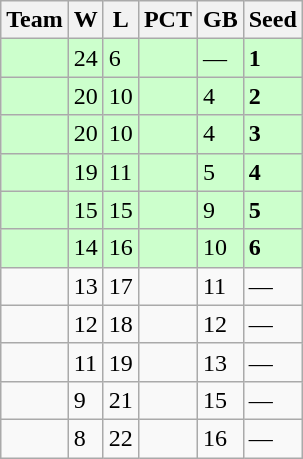<table class=wikitable>
<tr>
<th>Team</th>
<th>W</th>
<th>L</th>
<th>PCT</th>
<th>GB</th>
<th>Seed</th>
</tr>
<tr bgcolor="#ccffcc">
<td></td>
<td>24</td>
<td>6</td>
<td></td>
<td>—</td>
<td><strong>1</strong></td>
</tr>
<tr bgcolor="#ccffcc">
<td></td>
<td>20</td>
<td>10</td>
<td></td>
<td>4</td>
<td><strong>2</strong></td>
</tr>
<tr bgcolor="#ccffcc">
<td></td>
<td>20</td>
<td>10</td>
<td></td>
<td>4</td>
<td><strong>3</strong></td>
</tr>
<tr bgcolor="#ccffcc">
<td></td>
<td>19</td>
<td>11</td>
<td></td>
<td>5</td>
<td><strong>4</strong></td>
</tr>
<tr bgcolor="#ccffcc">
<td></td>
<td>15</td>
<td>15</td>
<td></td>
<td>9</td>
<td><strong>5</strong></td>
</tr>
<tr bgcolor="#ccffcc">
<td></td>
<td>14</td>
<td>16</td>
<td></td>
<td>10</td>
<td><strong>6</strong></td>
</tr>
<tr>
<td></td>
<td>13</td>
<td>17</td>
<td></td>
<td>11</td>
<td>—</td>
</tr>
<tr>
<td></td>
<td>12</td>
<td>18</td>
<td></td>
<td>12</td>
<td>—</td>
</tr>
<tr>
<td></td>
<td>11</td>
<td>19</td>
<td></td>
<td>13</td>
<td>—</td>
</tr>
<tr>
<td></td>
<td>9</td>
<td>21</td>
<td></td>
<td>15</td>
<td>—</td>
</tr>
<tr>
<td></td>
<td>8</td>
<td>22</td>
<td></td>
<td>16</td>
<td>—</td>
</tr>
</table>
